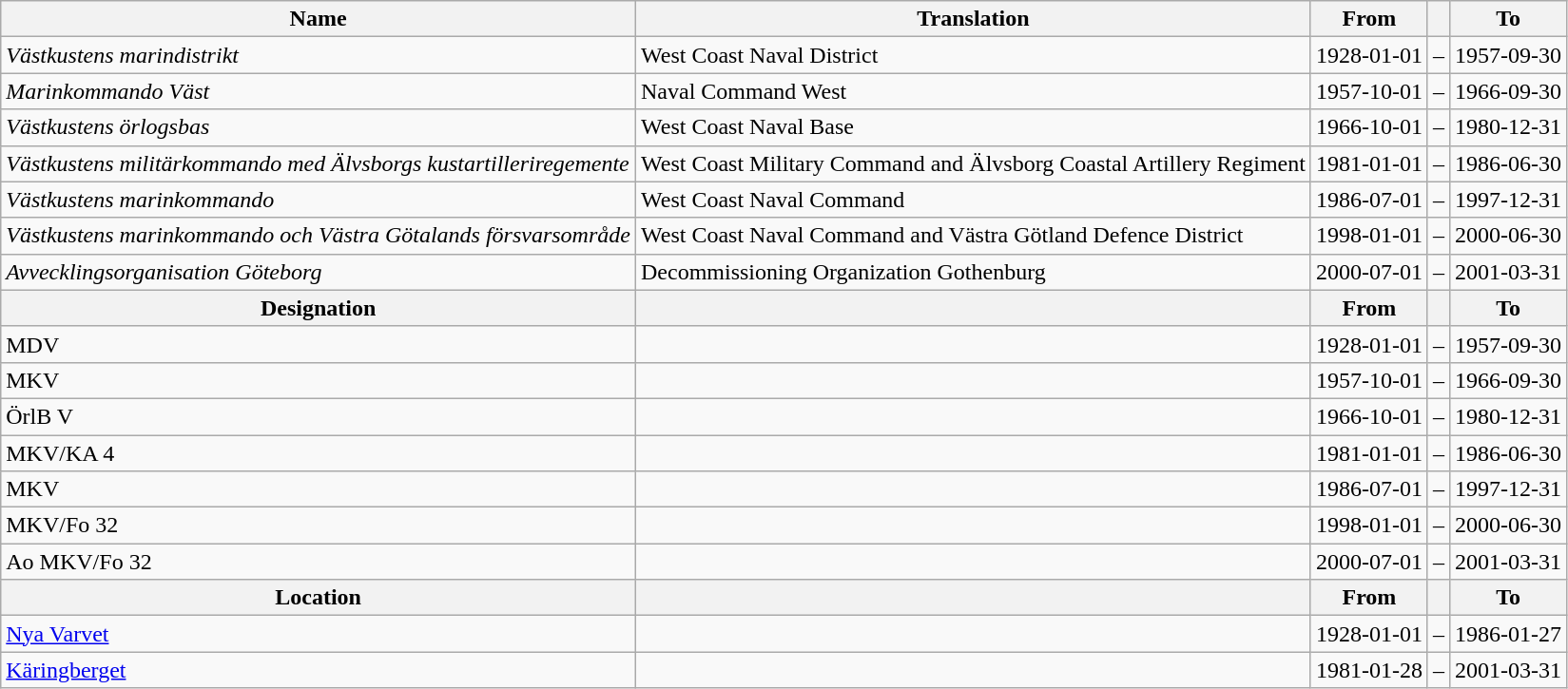<table class="wikitable">
<tr>
<th style="font-weight:bold;">Name</th>
<th style="font-weight:bold;">Translation</th>
<th style="text-align: center; font-weight:bold;">From</th>
<th></th>
<th style="text-align: center; font-weight:bold;">To</th>
</tr>
<tr>
<td style="font-style:italic;">Västkustens marindistrikt</td>
<td>West Coast Naval District</td>
<td>1928-01-01</td>
<td>–</td>
<td>1957-09-30</td>
</tr>
<tr>
<td style="font-style:italic;">Marinkommando Väst</td>
<td>Naval Command West</td>
<td>1957-10-01</td>
<td>–</td>
<td>1966-09-30</td>
</tr>
<tr>
<td style="font-style:italic;">Västkustens örlogsbas</td>
<td>West Coast Naval Base</td>
<td>1966-10-01</td>
<td>–</td>
<td>1980-12-31</td>
</tr>
<tr>
<td style="font-style:italic;">Västkustens militärkommando med Älvsborgs kustartilleriregemente</td>
<td>West Coast Military Command and Älvsborg Coastal Artillery Regiment</td>
<td>1981-01-01</td>
<td>–</td>
<td>1986-06-30</td>
</tr>
<tr>
<td style="font-style:italic;">Västkustens marinkommando</td>
<td>West Coast Naval Command</td>
<td>1986-07-01</td>
<td>–</td>
<td>1997-12-31</td>
</tr>
<tr>
<td style="font-style:italic;">Västkustens marinkommando och Västra Götalands försvarsområde</td>
<td>West Coast Naval Command and Västra Götland Defence District</td>
<td>1998-01-01</td>
<td>–</td>
<td>2000-06-30</td>
</tr>
<tr>
<td style="font-style:italic;">Avvecklingsorganisation Göteborg</td>
<td>Decommissioning Organization Gothenburg</td>
<td>2000-07-01</td>
<td>–</td>
<td>2001-03-31</td>
</tr>
<tr>
<th style="font-weight:bold;">Designation</th>
<th style="font-weight:bold;"></th>
<th style="text-align: center; font-weight:bold;">From</th>
<th></th>
<th style="text-align: center; font-weight:bold;">To</th>
</tr>
<tr>
<td>MDV</td>
<td></td>
<td style="text-align: center;">1928-01-01</td>
<td style="text-align: center;">–</td>
<td style="text-align: center;">1957-09-30</td>
</tr>
<tr>
<td>MKV</td>
<td></td>
<td style="text-align: center;">1957-10-01</td>
<td style="text-align: center;">–</td>
<td style="text-align: center;">1966-09-30</td>
</tr>
<tr>
<td>ÖrlB V</td>
<td></td>
<td style="text-align: center;">1966-10-01</td>
<td style="text-align: center;">–</td>
<td style="text-align: center;">1980-12-31</td>
</tr>
<tr>
<td>MKV/KA 4</td>
<td></td>
<td style="text-align: center;">1981-01-01</td>
<td style="text-align: center;">–</td>
<td style="text-align: center;">1986-06-30</td>
</tr>
<tr>
<td>MKV</td>
<td></td>
<td style="text-align: center;">1986-07-01</td>
<td style="text-align: center;">–</td>
<td style="text-align: center;">1997-12-31</td>
</tr>
<tr>
<td>MKV/Fo 32</td>
<td></td>
<td style="text-align: center;">1998-01-01</td>
<td style="text-align: center;">–</td>
<td style="text-align: center;">2000-06-30</td>
</tr>
<tr>
<td>Ao MKV/Fo 32</td>
<td></td>
<td style="text-align: center;">2000-07-01</td>
<td style="text-align: center;">–</td>
<td style="text-align: center;">2001-03-31</td>
</tr>
<tr>
<th style="font-weight:bold;">Location</th>
<th style="font-weight:bold;"></th>
<th style="text-align: center; font-weight:bold;">From</th>
<th></th>
<th style="text-align: center; font-weight:bold;">To</th>
</tr>
<tr>
<td><a href='#'>Nya Varvet</a></td>
<td></td>
<td style="text-align: center;">1928-01-01</td>
<td style="text-align: center;">–</td>
<td style="text-align: center;">1986-01-27</td>
</tr>
<tr>
<td><a href='#'>Käringberget</a></td>
<td></td>
<td style="text-align: center;">1981-01-28</td>
<td style="text-align: center;">–</td>
<td style="text-align: center;">2001-03-31</td>
</tr>
</table>
